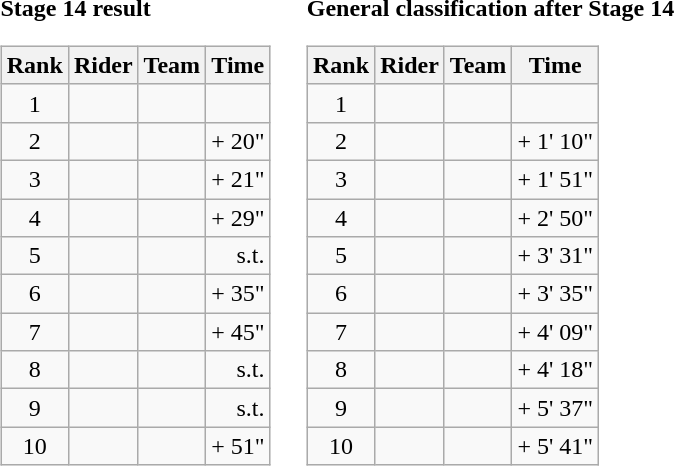<table>
<tr>
<td><strong>Stage 14 result</strong><br><table class="wikitable">
<tr>
<th scope="col">Rank</th>
<th scope="col">Rider</th>
<th scope="col">Team</th>
<th scope="col">Time</th>
</tr>
<tr>
<td style="text-align:center;">1</td>
<td></td>
<td></td>
<td style="text-align:right;"></td>
</tr>
<tr>
<td style="text-align:center;">2</td>
<td></td>
<td></td>
<td style="text-align:right;">+ 20"</td>
</tr>
<tr>
<td style="text-align:center;">3</td>
<td></td>
<td></td>
<td style="text-align:right;">+ 21"</td>
</tr>
<tr>
<td style="text-align:center;">4</td>
<td></td>
<td></td>
<td style="text-align:right;">+ 29"</td>
</tr>
<tr>
<td style="text-align:center;">5</td>
<td></td>
<td></td>
<td style="text-align:right;">s.t.</td>
</tr>
<tr>
<td style="text-align:center;">6</td>
<td></td>
<td></td>
<td style="text-align:right;">+ 35"</td>
</tr>
<tr>
<td style="text-align:center;">7</td>
<td></td>
<td></td>
<td style="text-align:right;">+ 45"</td>
</tr>
<tr>
<td style="text-align:center;">8</td>
<td></td>
<td></td>
<td style="text-align:right;">s.t.</td>
</tr>
<tr>
<td style="text-align:center;">9</td>
<td></td>
<td></td>
<td style="text-align:right;">s.t.</td>
</tr>
<tr>
<td style="text-align:center;">10</td>
<td></td>
<td></td>
<td style="text-align:right;">+ 51"</td>
</tr>
</table>
</td>
<td></td>
<td><strong>General classification after Stage 14</strong><br><table class="wikitable">
<tr>
<th scope="col">Rank</th>
<th scope="col">Rider</th>
<th scope="col">Team</th>
<th scope="col">Time</th>
</tr>
<tr>
<td style="text-align:center;">1</td>
<td></td>
<td></td>
<td style="text-align:right;"></td>
</tr>
<tr>
<td style="text-align:center;">2</td>
<td></td>
<td></td>
<td style="text-align:right;">+ 1' 10"</td>
</tr>
<tr>
<td style="text-align:center;">3</td>
<td></td>
<td></td>
<td style="text-align:right;">+ 1' 51"</td>
</tr>
<tr>
<td style="text-align:center;">4</td>
<td></td>
<td></td>
<td style="text-align:right;">+ 2' 50"</td>
</tr>
<tr>
<td style="text-align:center;">5</td>
<td></td>
<td></td>
<td style="text-align:right;">+ 3' 31"</td>
</tr>
<tr>
<td style="text-align:center;">6</td>
<td></td>
<td></td>
<td style="text-align:right;">+ 3' 35"</td>
</tr>
<tr>
<td style="text-align:center;">7</td>
<td></td>
<td></td>
<td style="text-align:right;">+ 4' 09"</td>
</tr>
<tr>
<td style="text-align:center;">8</td>
<td></td>
<td></td>
<td style="text-align:right;">+ 4' 18"</td>
</tr>
<tr>
<td style="text-align:center;">9</td>
<td></td>
<td></td>
<td style="text-align:right;">+ 5' 37"</td>
</tr>
<tr>
<td style="text-align:center;">10</td>
<td></td>
<td></td>
<td style="text-align:right;">+ 5' 41"</td>
</tr>
</table>
</td>
</tr>
</table>
